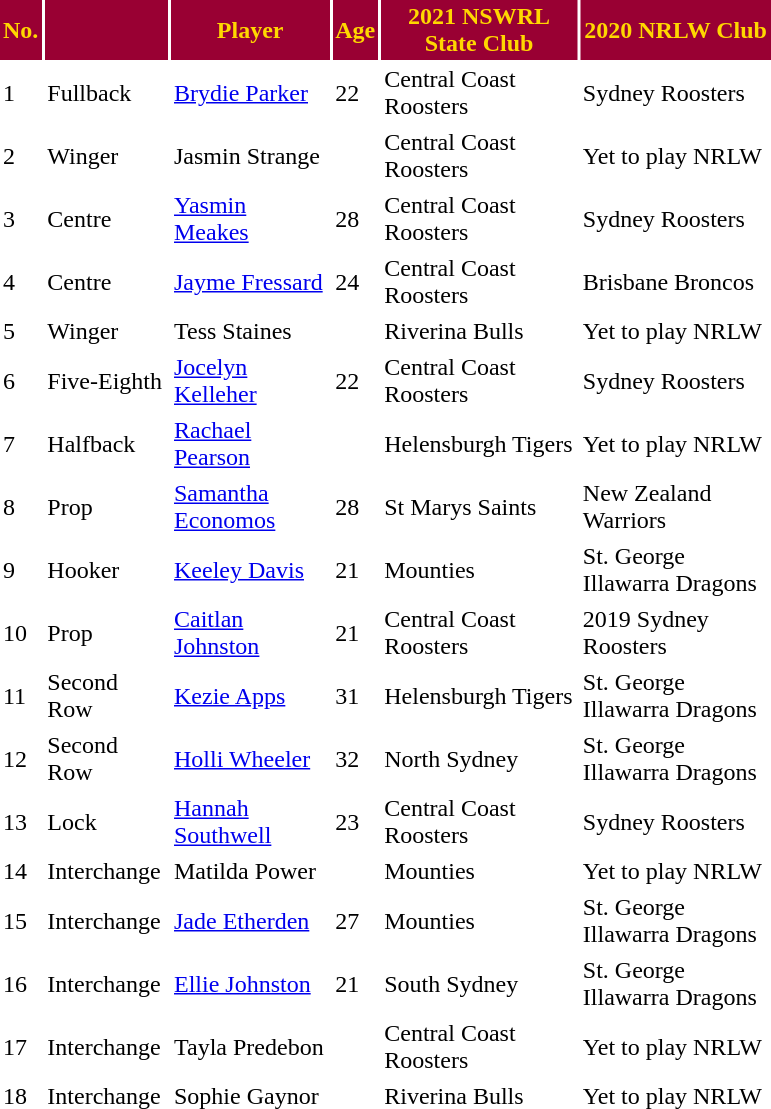<table class="sortable" border="0" cellspacing="2" cellpadding="2" style="width:41%;" style="text-align:center;">
<tr style="background:#990033; color:#ffd700">
<th>No.</th>
<th></th>
<th>Player</th>
<th>Age</th>
<th>2021 NSWRL State Club</th>
<th>2020 NRLW Club</th>
</tr>
<tr>
<td>1</td>
<td>Fullback</td>
<td align=left><a href='#'>Brydie Parker</a></td>
<td>22</td>
<td align=left> Central Coast Roosters</td>
<td align=left> Sydney Roosters</td>
</tr>
<tr>
<td>2</td>
<td>Winger</td>
<td align=left>Jasmin Strange</td>
<td></td>
<td align=left> Central Coast Roosters</td>
<td align=left>Yet to play NRLW</td>
</tr>
<tr>
<td>3</td>
<td>Centre</td>
<td align=left><a href='#'>Yasmin Meakes</a></td>
<td>28</td>
<td align=left> Central Coast Roosters</td>
<td align=left> Sydney Roosters</td>
</tr>
<tr>
<td>4</td>
<td>Centre</td>
<td align=left><a href='#'>Jayme Fressard</a></td>
<td>24</td>
<td align=left> Central Coast Roosters</td>
<td align=left> Brisbane Broncos</td>
</tr>
<tr>
<td>5</td>
<td>Winger</td>
<td align=left>Tess Staines</td>
<td></td>
<td align=left> Riverina Bulls</td>
<td align=left>Yet to play NRLW</td>
</tr>
<tr>
<td>6</td>
<td>Five-Eighth</td>
<td align=left><a href='#'>Jocelyn Kelleher</a></td>
<td>22</td>
<td align=left> Central Coast Roosters</td>
<td align=left> Sydney Roosters</td>
</tr>
<tr>
<td>7</td>
<td>Halfback</td>
<td align=left><a href='#'>Rachael Pearson</a></td>
<td></td>
<td align=left> Helensburgh Tigers</td>
<td align=left>Yet to play NRLW</td>
</tr>
<tr>
<td>8</td>
<td>Prop</td>
<td align=left><a href='#'>Samantha Economos</a></td>
<td>28</td>
<td align=left> St Marys Saints</td>
<td align=left> New Zealand Warriors</td>
</tr>
<tr>
<td>9</td>
<td>Hooker</td>
<td align=left><a href='#'>Keeley Davis</a></td>
<td>21</td>
<td align=left> Mounties</td>
<td align=left> St. George Illawarra Dragons</td>
</tr>
<tr>
<td>10</td>
<td>Prop</td>
<td align=left><a href='#'>Caitlan Johnston</a></td>
<td>21</td>
<td align=left> Central Coast Roosters</td>
<td align=left> 2019 Sydney Roosters</td>
</tr>
<tr>
<td>11</td>
<td>Second Row</td>
<td align=left><a href='#'>Kezie Apps</a></td>
<td>31</td>
<td align=left> Helensburgh Tigers</td>
<td align=left> St. George Illawarra Dragons</td>
</tr>
<tr>
<td>12</td>
<td>Second Row</td>
<td align=left><a href='#'>Holli Wheeler</a></td>
<td>32</td>
<td align=left> North Sydney</td>
<td align=left> St. George Illawarra Dragons</td>
</tr>
<tr>
<td>13</td>
<td>Lock</td>
<td align=left><a href='#'>Hannah Southwell</a></td>
<td>23</td>
<td align=left> Central Coast Roosters</td>
<td align=left> Sydney Roosters</td>
</tr>
<tr>
<td>14</td>
<td>Interchange</td>
<td align=left>Matilda Power</td>
<td></td>
<td align=left> Mounties</td>
<td align=left>Yet to play NRLW</td>
</tr>
<tr>
<td>15</td>
<td>Interchange</td>
<td align=left><a href='#'>Jade Etherden</a></td>
<td>27</td>
<td align=left> Mounties</td>
<td align=left> St. George Illawarra Dragons</td>
</tr>
<tr>
<td>16</td>
<td>Interchange</td>
<td align=left><a href='#'>Ellie Johnston</a></td>
<td>21</td>
<td align=left> South Sydney</td>
<td align=left> St. George Illawarra Dragons</td>
</tr>
<tr>
<td>17</td>
<td>Interchange</td>
<td align=left>Tayla Predebon</td>
<td></td>
<td align=left> Central Coast Roosters</td>
<td align=left>Yet to play NRLW</td>
</tr>
<tr>
<td>18</td>
<td>Interchange</td>
<td align=left>Sophie Gaynor</td>
<td></td>
<td align=left> Riverina Bulls</td>
<td align=left>Yet to play NRLW</td>
</tr>
</table>
